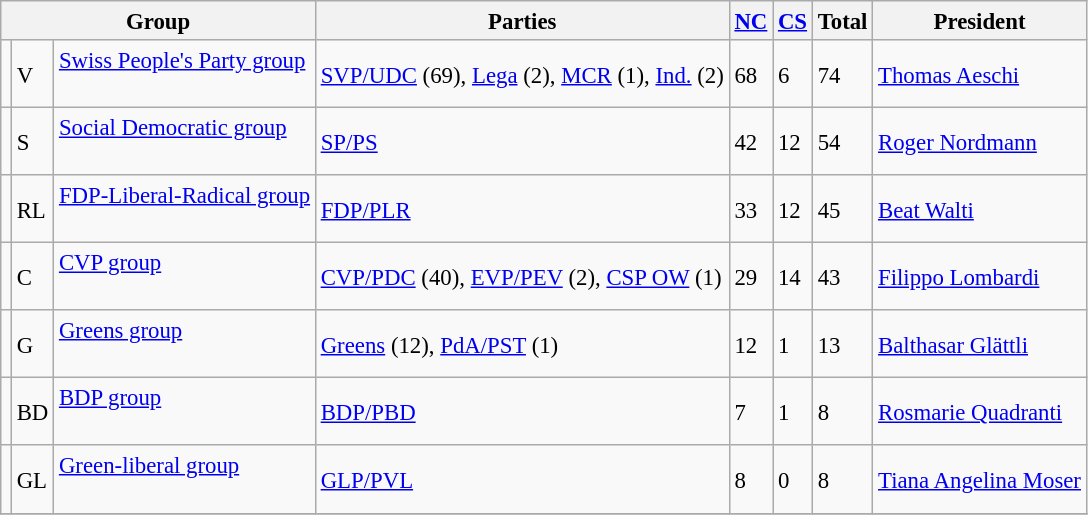<table class="wikitable" style="line-height:125%; font-size:95%;">
<tr>
<th colspan=3>Group</th>
<th>Parties</th>
<th><a href='#'>NC</a></th>
<th><a href='#'>CS</a></th>
<th>Total</th>
<th>President</th>
</tr>
<tr>
<td></td>
<td>V</td>
<td><a href='#'>Swiss People's Party group</a><br><br></td>
<td><a href='#'>SVP/UDC</a> (69), <a href='#'>Lega</a> (2), <a href='#'>MCR</a> (1), <a href='#'>Ind.</a> (2)</td>
<td>68</td>
<td>6</td>
<td>74</td>
<td><a href='#'>Thomas Aeschi</a></td>
</tr>
<tr>
<td></td>
<td>S</td>
<td><a href='#'>Social Democratic group</a><br><br></td>
<td><a href='#'>SP/PS</a></td>
<td>42</td>
<td>12</td>
<td>54</td>
<td><a href='#'>Roger Nordmann</a></td>
</tr>
<tr>
<td></td>
<td>RL</td>
<td><a href='#'>FDP-Liberal-Radical group</a><br><br></td>
<td><a href='#'>FDP/PLR</a></td>
<td>33</td>
<td>12</td>
<td>45</td>
<td><a href='#'>Beat Walti</a></td>
</tr>
<tr>
<td></td>
<td>C</td>
<td><a href='#'>CVP group</a><br><br></td>
<td><a href='#'>CVP/PDC</a> (40), <a href='#'>EVP/PEV</a> (2), <a href='#'>CSP OW</a> (1)</td>
<td>29</td>
<td>14</td>
<td>43</td>
<td><a href='#'>Filippo Lombardi</a></td>
</tr>
<tr>
<td></td>
<td>G</td>
<td><a href='#'>Greens group</a><br><br></td>
<td><a href='#'>Greens</a> (12), <a href='#'>PdA/PST</a> (1)</td>
<td>12</td>
<td>1</td>
<td>13</td>
<td><a href='#'>Balthasar Glättli</a></td>
</tr>
<tr>
<td></td>
<td>BD</td>
<td><a href='#'>BDP group</a><br><br></td>
<td><a href='#'>BDP/PBD</a></td>
<td>7</td>
<td>1</td>
<td>8</td>
<td><a href='#'>Rosmarie Quadranti</a></td>
</tr>
<tr>
<td></td>
<td>GL</td>
<td><a href='#'>Green-liberal group</a><br><br></td>
<td><a href='#'>GLP/PVL</a></td>
<td>8</td>
<td>0</td>
<td>8</td>
<td><a href='#'>Tiana Angelina Moser</a></td>
</tr>
<tr>
</tr>
</table>
